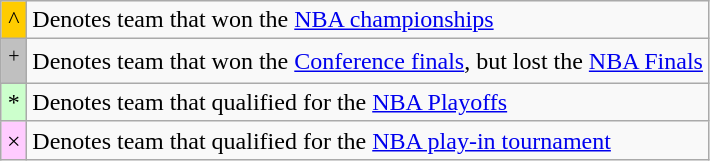<table class="wikitable">
<tr>
<td bgcolor=#FFCC00 align=center width=10px>^</td>
<td>Denotes team that won the <a href='#'>NBA championships</a></td>
</tr>
<tr>
<td bgcolor=#C0C0C0 align=center width=10px><sup>+</sup></td>
<td>Denotes team that won the <a href='#'>Conference finals</a>, but lost the <a href='#'>NBA Finals</a></td>
</tr>
<tr>
<td bgcolor=#CCFFCC align=center width=10px>*</td>
<td>Denotes team that qualified for the <a href='#'>NBA Playoffs</a></td>
</tr>
<tr>
<td bgcolor=#FFCCFF align=center width=10px>×</td>
<td>Denotes team that qualified for the <a href='#'>NBA play-in tournament</a></td>
</tr>
</table>
